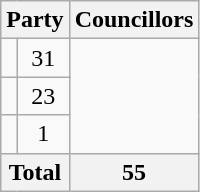<table class="wikitable">
<tr>
<th colspan=2>Party</th>
<th>Councillors</th>
</tr>
<tr>
<td></td>
<td align=center>31</td>
</tr>
<tr>
<td></td>
<td align=center>23</td>
</tr>
<tr>
<td></td>
<td align=center>1</td>
</tr>
<tr>
<th colspan=2>Total</th>
<th>55</th>
</tr>
</table>
